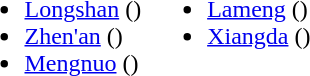<table>
<tr>
<td valign="top"><br><ul><li><a href='#'>Longshan</a> ()</li><li><a href='#'>Zhen'an</a> ()</li><li><a href='#'>Mengnuo</a> ()</li></ul></td>
<td valign="top"><br><ul><li><a href='#'>Lameng</a> ()</li><li><a href='#'>Xiangda</a> ()</li></ul></td>
</tr>
</table>
